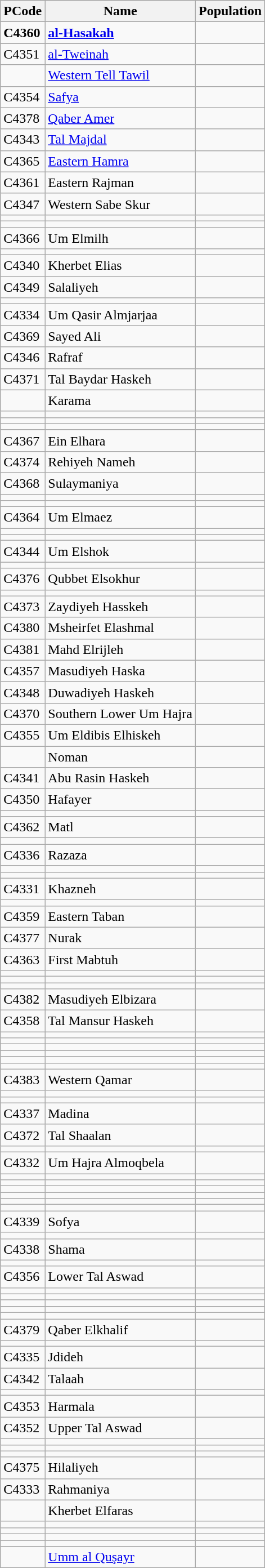<table class="wikitable sortable">
<tr>
<th>PCode</th>
<th>Name</th>
<th>Population</th>
</tr>
<tr>
<td><strong>C4360</strong></td>
<td><strong><a href='#'>al-Hasakah</a></strong></td>
<td align=right><strong></strong></td>
</tr>
<tr>
<td>C4351</td>
<td><a href='#'>al-Tweinah</a></td>
<td align=right></td>
</tr>
<tr>
<td></td>
<td><a href='#'>Western Tell Tawil</a></td>
<td align=right></td>
</tr>
<tr>
<td>C4354</td>
<td><a href='#'>Safya</a></td>
<td align=right></td>
</tr>
<tr>
<td>C4378</td>
<td><a href='#'>Qaber Amer</a></td>
<td align=right></td>
</tr>
<tr>
<td>C4343</td>
<td><a href='#'>Tal Majdal</a></td>
<td align=right></td>
</tr>
<tr>
<td>C4365</td>
<td><a href='#'>Eastern Hamra</a></td>
<td align=right></td>
</tr>
<tr>
<td>C4361</td>
<td>Eastern Rajman</td>
<td align=right></td>
</tr>
<tr>
<td>C4347</td>
<td>Western Sabe Skur</td>
<td align=right></td>
</tr>
<tr>
<td></td>
<td></td>
<td align=right></td>
</tr>
<tr>
<td></td>
<td></td>
<td align=right></td>
</tr>
<tr>
<td>C4366</td>
<td>Um Elmilh</td>
<td align=right></td>
</tr>
<tr>
<td></td>
<td></td>
<td align=right></td>
</tr>
<tr>
<td>C4340</td>
<td>Kherbet Elias</td>
<td align=right></td>
</tr>
<tr>
<td>C4349</td>
<td>Salaliyeh</td>
<td align=right></td>
</tr>
<tr>
<td></td>
<td></td>
<td align=right></td>
</tr>
<tr>
<td>C4334</td>
<td>Um Qasir Almjarjaa</td>
<td align=right></td>
</tr>
<tr>
<td>C4369</td>
<td>Sayed Ali</td>
<td align=right></td>
</tr>
<tr>
<td>C4346</td>
<td>Rafraf</td>
<td align=right></td>
</tr>
<tr>
<td>C4371</td>
<td>Tal Baydar Haskeh</td>
<td align=right></td>
</tr>
<tr>
<td></td>
<td>Karama</td>
<td align=right></td>
</tr>
<tr>
<td></td>
<td></td>
<td align=right></td>
</tr>
<tr>
<td></td>
<td></td>
<td align=right></td>
</tr>
<tr>
<td></td>
<td></td>
<td align=right></td>
</tr>
<tr>
<td>C4367</td>
<td>Ein Elhara</td>
<td align=right></td>
</tr>
<tr>
<td>C4374</td>
<td>Rehiyeh Nameh</td>
<td align=right></td>
</tr>
<tr>
<td>C4368</td>
<td>Sulaymaniya</td>
<td align=right></td>
</tr>
<tr>
<td></td>
<td></td>
<td align=right></td>
</tr>
<tr>
<td></td>
<td></td>
<td align=right></td>
</tr>
<tr>
<td>C4364</td>
<td>Um Elmaez</td>
<td align=right></td>
</tr>
<tr>
<td></td>
<td></td>
<td align=right></td>
</tr>
<tr>
<td></td>
<td></td>
<td align=right></td>
</tr>
<tr>
<td>C4344</td>
<td>Um Elshok</td>
<td align=right></td>
</tr>
<tr>
<td></td>
<td></td>
<td align=right></td>
</tr>
<tr>
<td>C4376</td>
<td>Qubbet Elsokhur</td>
<td align=right></td>
</tr>
<tr>
<td></td>
<td></td>
<td align=right></td>
</tr>
<tr>
<td>C4373</td>
<td>Zaydiyeh Hasskeh</td>
<td align=right></td>
</tr>
<tr>
<td>C4380</td>
<td>Msheirfet Elashmal</td>
<td align=right></td>
</tr>
<tr>
<td>C4381</td>
<td>Mahd Elrijleh</td>
<td align=right></td>
</tr>
<tr>
<td>C4357</td>
<td>Masudiyeh Haska</td>
<td align=right></td>
</tr>
<tr>
<td>C4348</td>
<td>Duwadiyeh Haskeh</td>
<td align=right></td>
</tr>
<tr>
<td>C4370</td>
<td>Southern Lower Um Hajra</td>
<td align=right></td>
</tr>
<tr>
<td>C4355</td>
<td>Um Eldibis Elhiskeh</td>
<td align=right></td>
</tr>
<tr>
<td></td>
<td>Noman</td>
<td align=right></td>
</tr>
<tr>
<td>C4341</td>
<td>Abu Rasin Haskeh</td>
<td align=right></td>
</tr>
<tr>
<td>C4350</td>
<td>Hafayer</td>
<td align=right></td>
</tr>
<tr>
<td></td>
<td></td>
<td align=right></td>
</tr>
<tr>
<td>C4362</td>
<td>Matl</td>
<td align=right></td>
</tr>
<tr>
<td></td>
<td></td>
<td align=right></td>
</tr>
<tr>
<td>C4336</td>
<td>Razaza</td>
<td align=right></td>
</tr>
<tr>
<td></td>
<td></td>
<td align=right></td>
</tr>
<tr>
<td></td>
<td></td>
<td align=right></td>
</tr>
<tr>
<td>C4331</td>
<td>Khazneh</td>
<td align=right></td>
</tr>
<tr>
<td></td>
<td></td>
<td align=right></td>
</tr>
<tr>
<td>C4359</td>
<td>Eastern Taban</td>
<td align=right></td>
</tr>
<tr>
<td>C4377</td>
<td>Nurak</td>
<td align=right></td>
</tr>
<tr>
<td>C4363</td>
<td>First Mabtuh</td>
<td align=right></td>
</tr>
<tr>
<td></td>
<td></td>
<td align=right></td>
</tr>
<tr>
<td></td>
<td></td>
<td align=right></td>
</tr>
<tr>
<td></td>
<td></td>
<td align=right></td>
</tr>
<tr>
<td>C4382</td>
<td>Masudiyeh Elbizara</td>
<td align=right></td>
</tr>
<tr>
<td>C4358</td>
<td>Tal Mansur Haskeh</td>
<td align=right></td>
</tr>
<tr>
<td></td>
<td></td>
<td align=right></td>
</tr>
<tr>
<td></td>
<td></td>
<td align=right></td>
</tr>
<tr>
<td></td>
<td></td>
<td align=right></td>
</tr>
<tr>
<td></td>
<td></td>
<td align=right></td>
</tr>
<tr>
<td></td>
<td></td>
<td align=right></td>
</tr>
<tr>
<td></td>
<td></td>
<td align=right></td>
</tr>
<tr>
<td>C4383</td>
<td>Western Qamar</td>
<td align=right></td>
</tr>
<tr>
<td></td>
<td></td>
<td align=right></td>
</tr>
<tr>
<td></td>
<td></td>
<td align=right></td>
</tr>
<tr>
<td>C4337</td>
<td>Madina</td>
<td align=right></td>
</tr>
<tr>
<td>C4372</td>
<td>Tal Shaalan</td>
<td align=right></td>
</tr>
<tr>
<td></td>
<td></td>
<td align=right></td>
</tr>
<tr>
<td>C4332</td>
<td>Um Hajra Almoqbela</td>
<td align=right></td>
</tr>
<tr>
<td></td>
<td></td>
<td align=right></td>
</tr>
<tr>
<td></td>
<td></td>
<td align=right></td>
</tr>
<tr>
<td></td>
<td></td>
<td align=right></td>
</tr>
<tr>
<td></td>
<td></td>
<td align=right></td>
</tr>
<tr>
<td></td>
<td></td>
<td align=right></td>
</tr>
<tr>
<td></td>
<td></td>
<td align=right></td>
</tr>
<tr>
<td>C4339</td>
<td>Sofya</td>
<td align=right></td>
</tr>
<tr>
<td></td>
<td></td>
<td align=right></td>
</tr>
<tr>
<td>C4338</td>
<td>Shama</td>
<td align=right></td>
</tr>
<tr>
<td></td>
<td></td>
<td align=right></td>
</tr>
<tr>
<td>C4356</td>
<td>Lower Tal Aswad</td>
<td align=right></td>
</tr>
<tr>
<td></td>
<td></td>
<td align=right></td>
</tr>
<tr>
<td></td>
<td></td>
<td align=right></td>
</tr>
<tr>
<td></td>
<td></td>
<td align=right></td>
</tr>
<tr>
<td></td>
<td></td>
<td align=right></td>
</tr>
<tr>
<td></td>
<td></td>
<td align=right></td>
</tr>
<tr>
<td>C4379</td>
<td>Qaber Elkhalif</td>
<td align=right></td>
</tr>
<tr>
<td></td>
<td></td>
<td align=right></td>
</tr>
<tr>
<td>C4335</td>
<td>Jdideh</td>
<td align=right></td>
</tr>
<tr>
<td>C4342</td>
<td>Talaah</td>
<td align=right></td>
</tr>
<tr>
<td></td>
<td></td>
<td align=right></td>
</tr>
<tr>
<td>C4353</td>
<td>Harmala</td>
<td align=right></td>
</tr>
<tr>
<td>C4352</td>
<td>Upper Tal Aswad</td>
<td align=right></td>
</tr>
<tr>
<td></td>
<td></td>
<td align=right></td>
</tr>
<tr>
<td></td>
<td></td>
<td align=right></td>
</tr>
<tr>
<td></td>
<td></td>
<td align=right></td>
</tr>
<tr>
<td>C4375</td>
<td>Hilaliyeh</td>
<td align=right></td>
</tr>
<tr>
<td>C4333</td>
<td>Rahmaniya</td>
<td align=right></td>
</tr>
<tr>
<td></td>
<td>Kherbet Elfaras</td>
<td align=right></td>
</tr>
<tr>
<td></td>
<td></td>
<td align=right></td>
</tr>
<tr>
<td></td>
<td></td>
<td align=right></td>
</tr>
<tr>
<td></td>
<td></td>
<td align=right></td>
</tr>
<tr>
<td></td>
<td></td>
<td align=right></td>
</tr>
<tr>
<td></td>
<td><a href='#'>Umm al Quşayr</a></td>
<td></td>
</tr>
</table>
